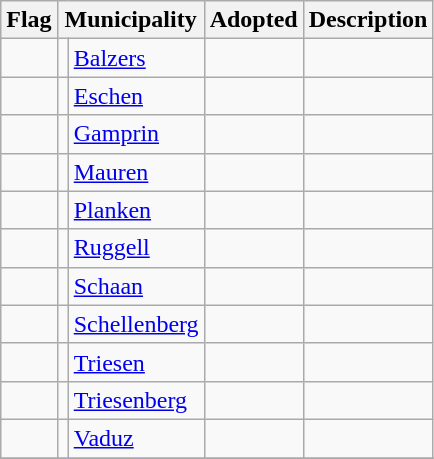<table class="wikitable sortable">
<tr>
<th class="unsortable">Flag</th>
<th colspan="2">Municipality</th>
<th>Adopted</th>
<th class="unsortable">Description</th>
</tr>
<tr>
<td></td>
<td></td>
<td><a href='#'>Balzers</a></td>
<td></td>
<td></td>
</tr>
<tr>
<td></td>
<td></td>
<td><a href='#'>Eschen</a></td>
<td></td>
<td></td>
</tr>
<tr>
<td></td>
<td></td>
<td><a href='#'>Gamprin</a></td>
<td></td>
<td></td>
</tr>
<tr>
<td></td>
<td></td>
<td><a href='#'>Mauren</a></td>
<td></td>
<td></td>
</tr>
<tr>
<td></td>
<td></td>
<td><a href='#'>Planken</a></td>
<td></td>
<td></td>
</tr>
<tr>
<td></td>
<td></td>
<td><a href='#'>Ruggell</a></td>
<td></td>
<td></td>
</tr>
<tr>
<td></td>
<td></td>
<td><a href='#'>Schaan</a></td>
<td></td>
<td></td>
</tr>
<tr>
<td></td>
<td></td>
<td><a href='#'>Schellenberg</a></td>
<td></td>
<td></td>
</tr>
<tr>
<td></td>
<td></td>
<td><a href='#'>Triesen</a></td>
<td></td>
<td></td>
</tr>
<tr>
<td></td>
<td></td>
<td><a href='#'>Triesenberg</a></td>
<td></td>
<td></td>
</tr>
<tr>
<td></td>
<td></td>
<td><a href='#'>Vaduz</a></td>
<td></td>
<td></td>
</tr>
<tr>
</tr>
</table>
